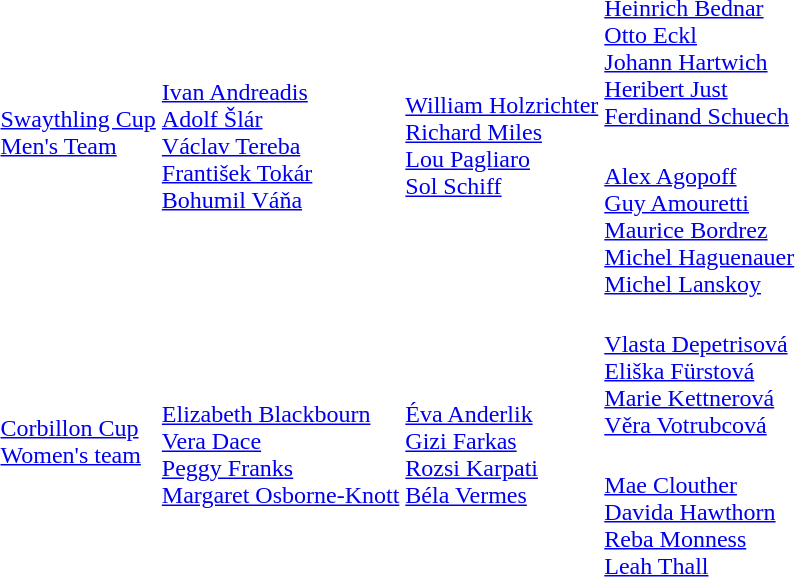<table>
<tr>
<td rowspan=2><a href='#'>Swaythling Cup<br>Men's Team</a></td>
<td rowspan=2><br><a href='#'>Ivan Andreadis</a><br><a href='#'>Adolf Šlár</a><br><a href='#'>Václav Tereba</a><br><a href='#'>František Tokár</a><br><a href='#'>Bohumil Váňa</a></td>
<td rowspan=2><br><a href='#'>William Holzrichter</a><br><a href='#'>Richard Miles</a><br><a href='#'>Lou Pagliaro</a><br><a href='#'>Sol Schiff</a></td>
<td><br><a href='#'>Heinrich Bednar</a><br><a href='#'>Otto Eckl</a><br><a href='#'>Johann Hartwich</a><br><a href='#'>Heribert Just</a><br><a href='#'>Ferdinand Schuech</a></td>
</tr>
<tr>
<td><br><a href='#'>Alex Agopoff</a><br><a href='#'>Guy Amouretti</a><br><a href='#'>Maurice Bordrez</a><br><a href='#'>Michel Haguenauer</a><br><a href='#'>Michel Lanskoy</a></td>
</tr>
<tr>
<td rowspan=2><a href='#'>Corbillon Cup<br>Women's team</a></td>
<td rowspan=2><br><a href='#'>Elizabeth Blackbourn</a><br><a href='#'>Vera Dace</a><br><a href='#'>Peggy Franks</a><br><a href='#'>Margaret Osborne-Knott</a></td>
<td rowspan=2><br><a href='#'>Éva Anderlik</a><br><a href='#'>Gizi Farkas</a><br><a href='#'>Rozsi Karpati</a><br><a href='#'>Béla Vermes</a></td>
<td><br><a href='#'>Vlasta Depetrisová</a><br><a href='#'>Eliška Fürstová</a><br><a href='#'>Marie Kettnerová</a><br><a href='#'>Věra Votrubcová</a></td>
</tr>
<tr>
<td><br><a href='#'>Mae Clouther</a><br><a href='#'>Davida Hawthorn</a><br><a href='#'>Reba Monness</a><br><a href='#'>Leah Thall</a></td>
</tr>
</table>
